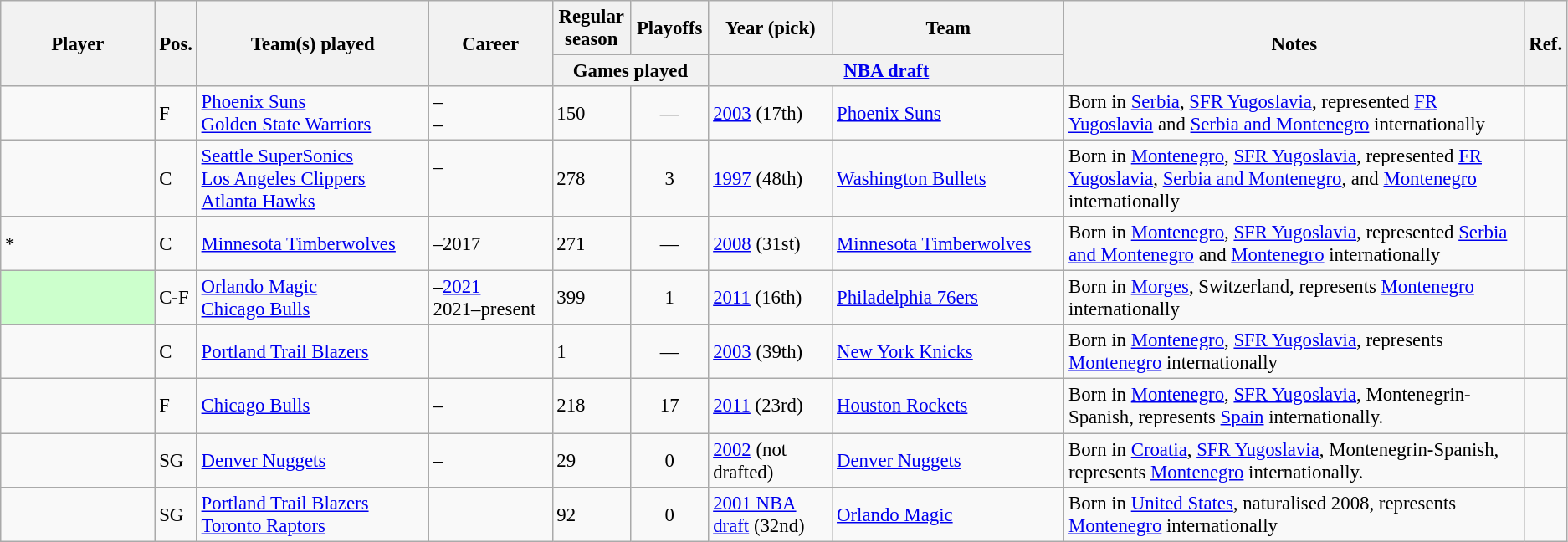<table class="wikitable sortable" style="font-size:95%">
<tr>
<th rowspan=2 width="10%">Player</th>
<th rowspan=2 width="1%">Pos.</th>
<th rowspan=2 width="15%">Team(s) played</th>
<th rowspan=2 width="8%">Career</th>
<th width="5%">Regular season</th>
<th width="5%">Playoffs</th>
<th width="8%">Year (pick)</th>
<th width="15%">Team</th>
<th rowspan=2 width="30%" class="unsortable">Notes</th>
<th rowspan=2 width="1%" class="unsortable">Ref.</th>
</tr>
<tr class="unsortable">
<th colspan=2>Games played</th>
<th colspan=2><a href='#'>NBA draft</a></th>
</tr>
<tr>
<td></td>
<td>F</td>
<td><a href='#'>Phoenix Suns</a><br><a href='#'>Golden State Warriors</a></td>
<td>–<br>–</td>
<td>150</td>
<td align="center">—</td>
<td><a href='#'>2003</a> (17th)</td>
<td><a href='#'>Phoenix Suns</a></td>
<td>Born in <a href='#'>Serbia</a>, <a href='#'>SFR Yugoslavia</a>, represented <a href='#'>FR Yugoslavia</a> and <a href='#'>Serbia and Montenegro</a> internationally</td>
<td align="center"></td>
</tr>
<tr>
<td></td>
<td>C</td>
<td><a href='#'>Seattle SuperSonics</a><br><a href='#'>Los Angeles Clippers</a><br><a href='#'>Atlanta Hawks</a></td>
<td>–<br><br></td>
<td>278</td>
<td align="center">3</td>
<td><a href='#'>1997</a> (48th)</td>
<td><a href='#'>Washington Bullets</a></td>
<td>Born in <a href='#'>Montenegro</a>, <a href='#'>SFR Yugoslavia</a>, represented <a href='#'>FR Yugoslavia</a>, <a href='#'>Serbia and Montenegro</a>, and <a href='#'>Montenegro</a> internationally</td>
<td align="center"></td>
</tr>
<tr>
<td>*</td>
<td>C</td>
<td><a href='#'>Minnesota Timberwolves</a></td>
<td>–2017</td>
<td>271</td>
<td align="center">—</td>
<td><a href='#'>2008</a> (31st)</td>
<td><a href='#'>Minnesota Timberwolves</a></td>
<td>Born in <a href='#'>Montenegro</a>, <a href='#'>SFR Yugoslavia</a>, represented <a href='#'>Serbia and Montenegro</a> and <a href='#'>Montenegro</a> internationally</td>
<td align="center"></td>
</tr>
<tr>
<td bgcolor="#CCFFCC"></td>
<td>C-F</td>
<td><a href='#'>Orlando Magic</a><br><a href='#'>Chicago Bulls</a></td>
<td>–<a href='#'>2021</a><br>2021–present</td>
<td>399</td>
<td align="center">1</td>
<td><a href='#'>2011</a> (16th)</td>
<td><a href='#'>Philadelphia 76ers</a></td>
<td>Born in <a href='#'>Morges</a>, Switzerland, represents <a href='#'>Montenegro</a> internationally</td>
<td align="center"></td>
</tr>
<tr>
<td></td>
<td>C</td>
<td><a href='#'>Portland Trail Blazers</a></td>
<td></td>
<td>1</td>
<td align="center">—</td>
<td><a href='#'>2003</a> (39th)</td>
<td><a href='#'>New York Knicks</a></td>
<td>Born in <a href='#'>Montenegro</a>, <a href='#'>SFR Yugoslavia</a>, represents <a href='#'>Montenegro</a> internationally</td>
<td align="center"></td>
</tr>
<tr>
<td></td>
<td>F</td>
<td><a href='#'>Chicago Bulls</a></td>
<td>–</td>
<td>218</td>
<td align="center">17</td>
<td><a href='#'>2011</a> (23rd)</td>
<td><a href='#'>Houston Rockets</a></td>
<td>Born in  <a href='#'>Montenegro</a>, <a href='#'>SFR Yugoslavia</a>, Montenegrin-Spanish, represents <a href='#'>Spain</a> internationally.</td>
<td align="center"></td>
</tr>
<tr>
<td></td>
<td>SG</td>
<td><a href='#'>Denver Nuggets</a></td>
<td>–</td>
<td>29</td>
<td align="center">0</td>
<td><a href='#'>2002</a> (not drafted)</td>
<td><a href='#'>Denver Nuggets</a></td>
<td>Born in  <a href='#'>Croatia</a>, <a href='#'>SFR Yugoslavia</a>, Montenegrin-Spanish, represents <a href='#'>Montenegro</a> internationally.</td>
<td align="center"></td>
</tr>
<tr>
<td></td>
<td>SG</td>
<td><a href='#'>Portland Trail Blazers</a><br><a href='#'>Toronto Raptors</a></td>
<td><br></td>
<td>92</td>
<td align="center">0</td>
<td><a href='#'>2001 NBA draft</a> (32nd)</td>
<td><a href='#'>Orlando Magic</a></td>
<td>Born in <a href='#'>United States</a>, naturalised 2008, represents <a href='#'>Montenegro</a> internationally</td>
<td align="center"></td>
</tr>
</table>
